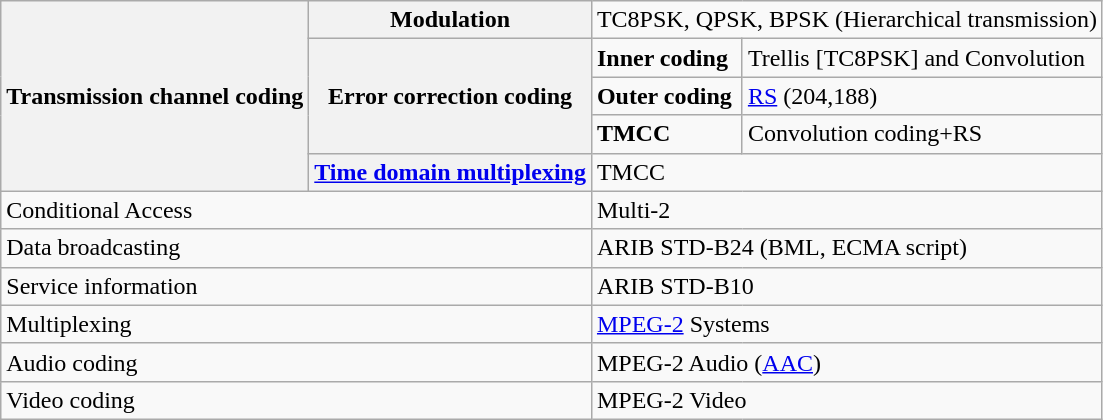<table class="wikitable">
<tr>
<th rowspan=5>Transmission channel coding</th>
<th>Modulation</th>
<td colspan=2>TC8PSK, QPSK, BPSK (Hierarchical transmission)</td>
</tr>
<tr>
<th rowspan=3>Error correction coding</th>
<td><strong>Inner coding</strong></td>
<td>Trellis [TC8PSK] and Convolution</td>
</tr>
<tr>
<td><strong>Outer coding</strong></td>
<td><a href='#'>RS</a> (204,188)</td>
</tr>
<tr>
<td><strong>TMCC</strong></td>
<td>Convolution coding+RS</td>
</tr>
<tr>
<th><a href='#'>Time domain multiplexing</a></th>
<td colspan=2>TMCC</td>
</tr>
<tr>
<td colspan=2>Conditional Access</td>
<td colspan=2>Multi-2</td>
</tr>
<tr>
<td colspan=2>Data broadcasting</td>
<td colspan=2>ARIB STD-B24 (BML, ECMA script)</td>
</tr>
<tr>
<td colspan=2>Service information</td>
<td colspan=2>ARIB STD-B10</td>
</tr>
<tr>
<td colspan=2>Multiplexing</td>
<td colspan=2><a href='#'>MPEG-2</a> Systems</td>
</tr>
<tr>
<td colspan=2>Audio coding</td>
<td colspan=2>MPEG-2 Audio (<a href='#'>AAC</a>)</td>
</tr>
<tr>
<td colspan=2>Video coding</td>
<td colspan=2>MPEG-2 Video</td>
</tr>
</table>
